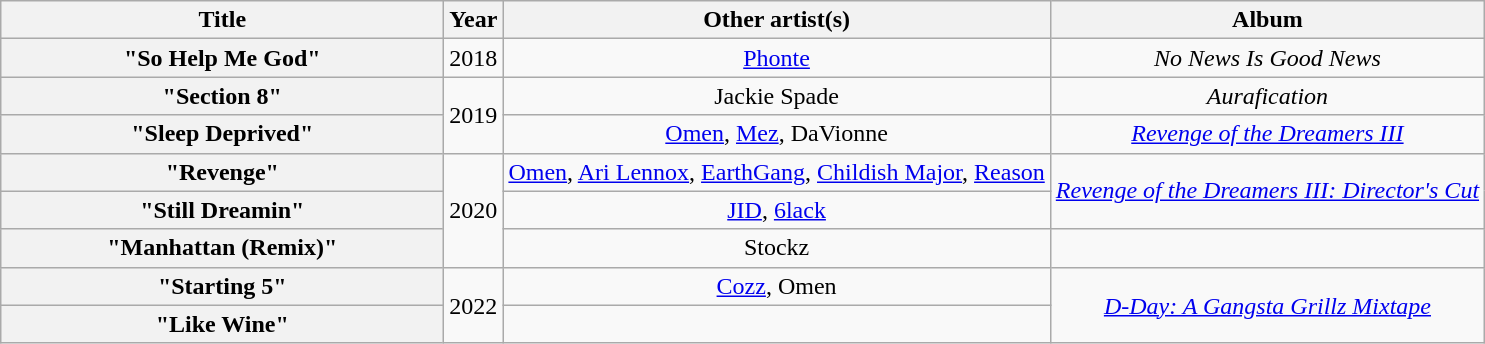<table class="wikitable plainrowheaders" style="text-align:center;">
<tr>
<th scope="col" style="width:18em;">Title</th>
<th scope="col">Year</th>
<th scope="col">Other artist(s)</th>
<th scope="col">Album</th>
</tr>
<tr>
<th scope="row">"So Help Me God"</th>
<td>2018</td>
<td><a href='#'>Phonte</a></td>
<td><em>No News Is Good News</em></td>
</tr>
<tr>
<th scope="row">"Section 8"</th>
<td rowspan="2">2019</td>
<td>Jackie Spade</td>
<td><em>Aurafication</em></td>
</tr>
<tr>
<th scope="row">"Sleep Deprived"</th>
<td><a href='#'>Omen</a>, <a href='#'>Mez</a>, DaVionne</td>
<td><em><a href='#'>Revenge of the Dreamers III</a></em></td>
</tr>
<tr>
<th scope="row">"Revenge"</th>
<td rowspan="3">2020</td>
<td><a href='#'>Omen</a>, <a href='#'>Ari Lennox</a>, <a href='#'>EarthGang</a>, <a href='#'>Childish Major</a>, <a href='#'>Reason</a></td>
<td rowspan="2"><em><a href='#'>Revenge of the Dreamers III: Director's Cut</a></em></td>
</tr>
<tr>
<th scope="row">"Still Dreamin"</th>
<td><a href='#'>JID</a>, <a href='#'>6lack</a></td>
</tr>
<tr>
<th scope="row">"Manhattan (Remix)"</th>
<td>Stockz</td>
<td></td>
</tr>
<tr>
<th scope="row">"Starting 5"</th>
<td rowspan="2">2022</td>
<td><a href='#'>Cozz</a>, Omen</td>
<td rowspan="2"><em><a href='#'>D-Day: A Gangsta Grillz Mixtape</a></em></td>
</tr>
<tr>
<th scope="row">"Like Wine"</th>
<td></td>
</tr>
</table>
